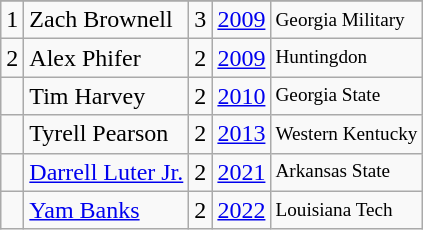<table class="wikitable">
<tr>
</tr>
<tr>
<td>1</td>
<td>Zach Brownell</td>
<td>3</td>
<td><a href='#'>2009</a></td>
<td style="font-size:80%;">Georgia Military</td>
</tr>
<tr>
<td>2</td>
<td>Alex Phifer</td>
<td>2</td>
<td><a href='#'>2009</a></td>
<td style="font-size:80%;">Huntingdon</td>
</tr>
<tr>
<td></td>
<td>Tim Harvey</td>
<td>2</td>
<td><a href='#'>2010</a></td>
<td style="font-size:80%;">Georgia State</td>
</tr>
<tr>
<td></td>
<td>Tyrell Pearson</td>
<td>2</td>
<td><a href='#'>2013</a></td>
<td style="font-size:80%;">Western Kentucky</td>
</tr>
<tr>
<td></td>
<td><a href='#'>Darrell Luter Jr.</a></td>
<td>2</td>
<td><a href='#'>2021</a></td>
<td style="font-size:80%;">Arkansas State</td>
</tr>
<tr>
<td></td>
<td><a href='#'>Yam Banks</a></td>
<td>2</td>
<td><a href='#'>2022</a></td>
<td style="font-size:80%;">Louisiana Tech</td>
</tr>
</table>
